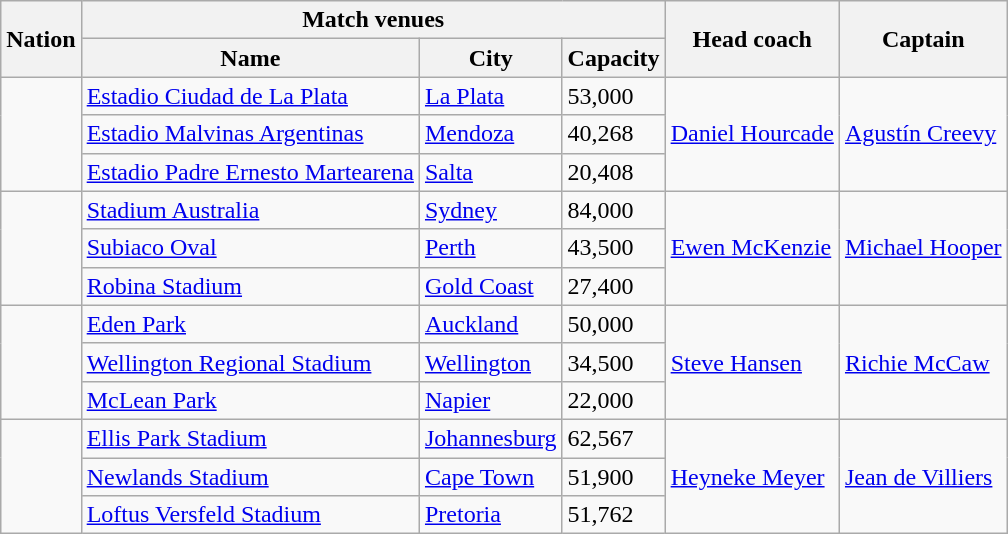<table class="wikitable">
<tr>
<th rowspan="2">Nation</th>
<th colspan="3">Match venues</th>
<th rowspan="2">Head coach</th>
<th rowspan="2">Captain</th>
</tr>
<tr>
<th>Name</th>
<th>City</th>
<th>Capacity</th>
</tr>
<tr>
<td rowspan="3"></td>
<td><a href='#'>Estadio Ciudad de La Plata</a></td>
<td><a href='#'>La Plata</a></td>
<td>53,000</td>
<td rowspan="3"> <a href='#'>Daniel Hourcade</a></td>
<td rowspan="3"><a href='#'>Agustín Creevy</a></td>
</tr>
<tr>
<td><a href='#'>Estadio Malvinas Argentinas</a></td>
<td><a href='#'>Mendoza</a></td>
<td>40,268</td>
</tr>
<tr>
<td><a href='#'>Estadio Padre Ernesto Martearena</a></td>
<td><a href='#'>Salta</a></td>
<td>20,408</td>
</tr>
<tr>
<td rowspan="3"></td>
<td><a href='#'>Stadium Australia</a></td>
<td><a href='#'>Sydney</a></td>
<td>84,000</td>
<td rowspan="3"> <a href='#'>Ewen McKenzie</a></td>
<td rowspan="3"><a href='#'>Michael Hooper</a></td>
</tr>
<tr>
<td><a href='#'>Subiaco Oval</a></td>
<td><a href='#'>Perth</a></td>
<td>43,500</td>
</tr>
<tr>
<td><a href='#'>Robina Stadium</a></td>
<td><a href='#'>Gold Coast</a></td>
<td>27,400</td>
</tr>
<tr>
<td rowspan="3"></td>
<td><a href='#'>Eden Park</a></td>
<td><a href='#'>Auckland</a></td>
<td>50,000</td>
<td rowspan="3"> <a href='#'>Steve Hansen</a></td>
<td rowspan="3"><a href='#'>Richie McCaw</a></td>
</tr>
<tr>
<td><a href='#'>Wellington Regional Stadium</a></td>
<td><a href='#'>Wellington</a></td>
<td>34,500</td>
</tr>
<tr>
<td><a href='#'>McLean Park</a></td>
<td><a href='#'>Napier</a></td>
<td>22,000</td>
</tr>
<tr>
<td rowspan="3"></td>
<td><a href='#'>Ellis Park Stadium</a></td>
<td><a href='#'>Johannesburg</a></td>
<td>62,567</td>
<td rowspan="3"> <a href='#'>Heyneke Meyer</a></td>
<td rowspan="3"><a href='#'>Jean de Villiers</a></td>
</tr>
<tr>
<td><a href='#'>Newlands Stadium</a></td>
<td><a href='#'>Cape Town</a></td>
<td>51,900</td>
</tr>
<tr>
<td><a href='#'>Loftus Versfeld Stadium</a></td>
<td><a href='#'>Pretoria</a></td>
<td>51,762</td>
</tr>
</table>
